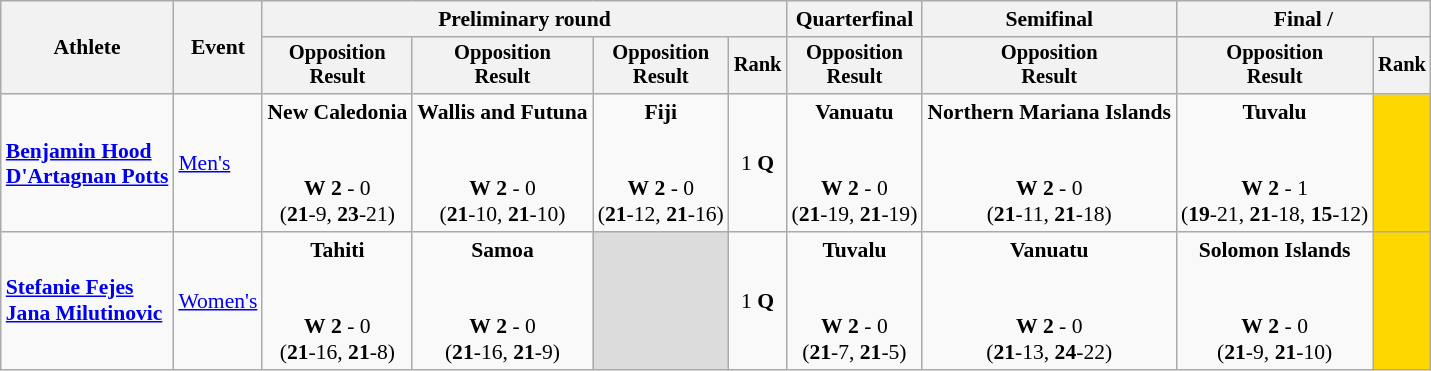<table class=wikitable style=font-size:90%;text-align:center>
<tr>
<th rowspan=2>Athlete</th>
<th rowspan=2>Event</th>
<th colspan=4>Preliminary round</th>
<th>Quarterfinal</th>
<th>Semifinal</th>
<th colspan=2>Final / </th>
</tr>
<tr style=font-size:95%>
<th>Opposition<br>Result</th>
<th>Opposition<br>Result</th>
<th>Opposition<br>Result</th>
<th>Rank</th>
<th>Opposition<br>Result</th>
<th>Opposition<br>Result</th>
<th>Opposition<br>Result</th>
<th>Rank</th>
</tr>
<tr>
<td align=left> <strong><a href='#'>Benjamin Hood</a></strong><br> <strong><a href='#'>D'Artagnan Potts</a></strong></td>
<td align=left><a href='#'>Men's</a></td>
<td><strong>New Caledonia</strong><br><br><br><strong>W</strong> <strong>2</strong> - 0 <br>(<strong>21</strong>-9, <strong>23</strong>-21)</td>
<td><strong>Wallis and Futuna</strong><br><br><br><strong>W</strong> <strong>2</strong> - 0 <br>(<strong>21</strong>-10, <strong>21</strong>-10)</td>
<td><strong>Fiji</strong><br><br><br><strong>W</strong> <strong>2</strong> - 0 <br>(<strong>21</strong>-12, <strong>21</strong>-16)</td>
<td>1 <strong>Q</strong></td>
<td><strong>Vanuatu</strong><br><br><br><strong>W</strong> <strong>2</strong> - 0 <br>(<strong>21</strong>-19, <strong>21</strong>-19)</td>
<td><strong>Northern Mariana Islands</strong><br><br><br><strong>W</strong> <strong>2</strong> - 0 <br>(<strong>21</strong>-11, <strong>21</strong>-18)</td>
<td><strong>Tuvalu</strong><br><br><br><strong>W</strong> <strong>2</strong> - 1 <br>(<strong>19</strong>-21, <strong>21</strong>-18, <strong>15</strong>-12)</td>
<td bgcolor=gold></td>
</tr>
<tr>
<td align=left> <strong><a href='#'>Stefanie Fejes</a></strong><br> <strong><a href='#'>Jana Milutinovic</a></strong></td>
<td align=left><a href='#'>Women's</a></td>
<td><strong>Tahiti</strong><br><br><br><strong>W</strong> <strong>2</strong> - 0 <br>(<strong>21</strong>-16, <strong>21</strong>-8)</td>
<td><strong>Samoa</strong><br><br><br><strong>W</strong> <strong>2</strong> - 0 <br>(<strong>21</strong>-16, <strong>21</strong>-9)</td>
<td style="text-align:center; background:#dcdcdc;"></td>
<td>1 <strong>Q</strong></td>
<td><strong>Tuvalu</strong><br><br><br><strong>W</strong> <strong>2</strong> - 0 <br>(<strong>21</strong>-7, <strong>21</strong>-5)</td>
<td><strong>Vanuatu</strong><br><br><br><strong>W</strong> <strong>2</strong> - 0 <br>(<strong>21</strong>-13, <strong>24</strong>-22)</td>
<td><strong>Solomon Islands</strong><br><br><br><strong>W</strong> <strong>2</strong> - 0 <br>(<strong>21</strong>-9, <strong>21</strong>-10)</td>
<td bgcolor=gold></td>
</tr>
</table>
